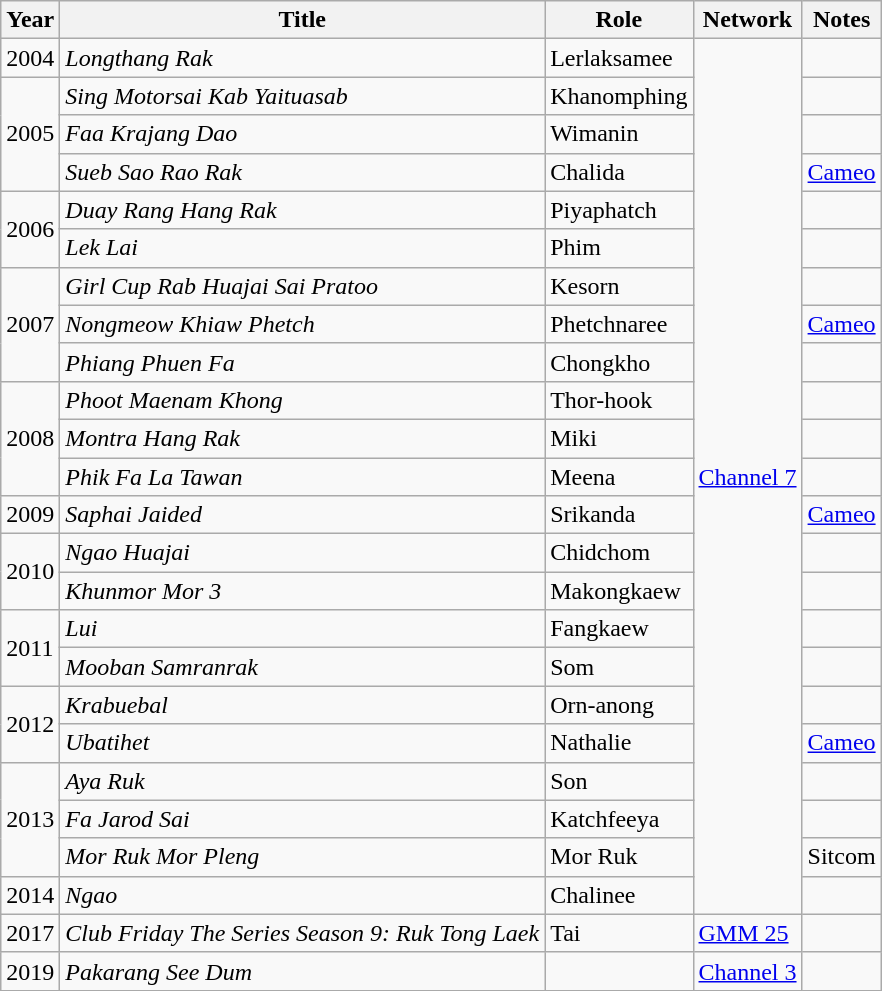<table class="wikitable sortable">
<tr>
<th>Year</th>
<th>Title</th>
<th>Role</th>
<th>Network</th>
<th class="unsortable">Notes</th>
</tr>
<tr>
<td>2004</td>
<td><em>Longthang Rak</em></td>
<td>Lerlaksamee</td>
<td rowspan = "23"><a href='#'>Channel 7</a></td>
<td></td>
</tr>
<tr>
<td rowspan="3">2005</td>
<td><em>Sing Motorsai Kab Yaituasab</em></td>
<td>Khanomphing</td>
<td></td>
</tr>
<tr>
<td><em>Faa Krajang Dao</em></td>
<td>Wimanin</td>
<td></td>
</tr>
<tr>
<td><em>Sueb Sao Rao Rak</em></td>
<td>Chalida</td>
<td><a href='#'>Cameo</a></td>
</tr>
<tr>
<td rowspan="2">2006</td>
<td><em>Duay Rang Hang Rak</em></td>
<td>Piyaphatch</td>
<td></td>
</tr>
<tr>
<td><em>Lek Lai</em></td>
<td>Phim</td>
<td></td>
</tr>
<tr>
<td rowspan="3">2007</td>
<td><em>Girl Cup Rab Huajai Sai Pratoo</em></td>
<td>Kesorn</td>
<td></td>
</tr>
<tr>
<td><em>Nongmeow Khiaw Phetch</em></td>
<td>Phetchnaree</td>
<td><a href='#'>Cameo</a></td>
</tr>
<tr>
<td><em>Phiang Phuen Fa</em></td>
<td>Chongkho</td>
<td></td>
</tr>
<tr>
<td rowspan="3">2008</td>
<td><em>Phoot Maenam Khong</em></td>
<td>Thor-hook</td>
<td></td>
</tr>
<tr>
<td><em>Montra Hang Rak</em></td>
<td>Miki</td>
<td></td>
</tr>
<tr>
<td><em>Phik Fa La Tawan</em></td>
<td>Meena</td>
<td></td>
</tr>
<tr>
<td>2009</td>
<td><em>Saphai Jaided</em></td>
<td>Srikanda</td>
<td><a href='#'>Cameo</a></td>
</tr>
<tr>
<td rowspan="2">2010</td>
<td><em>Ngao Huajai</em></td>
<td>Chidchom</td>
<td></td>
</tr>
<tr>
<td><em>Khunmor Mor 3</em></td>
<td>Makongkaew</td>
<td></td>
</tr>
<tr>
<td rowspan="2">2011</td>
<td><em>Lui</em></td>
<td>Fangkaew</td>
<td></td>
</tr>
<tr>
<td><em>Mooban Samranrak</em></td>
<td>Som</td>
<td></td>
</tr>
<tr>
<td rowspan="2">2012</td>
<td><em>Krabuebal</em></td>
<td>Orn-anong</td>
<td></td>
</tr>
<tr>
<td><em>Ubatihet</em></td>
<td>Nathalie</td>
<td><a href='#'>Cameo</a></td>
</tr>
<tr>
<td rowspan="3">2013</td>
<td><em>Aya Ruk</em></td>
<td>Son</td>
<td></td>
</tr>
<tr>
<td><em>Fa Jarod Sai</em></td>
<td>Katchfeeya</td>
<td></td>
</tr>
<tr>
<td><em>Mor Ruk Mor Pleng</em></td>
<td>Mor Ruk</td>
<td>Sitcom</td>
</tr>
<tr>
<td rowspan="1">2014</td>
<td><em>Ngao</em></td>
<td>Chalinee</td>
<td></td>
</tr>
<tr>
<td rowspan="1">2017</td>
<td><em>Club Friday The Series Season 9: Ruk Tong Laek</em></td>
<td>Tai</td>
<td><a href='#'>GMM 25</a></td>
<td></td>
</tr>
<tr>
<td rowspan="1">2019</td>
<td><em>Pakarang See Dum</em></td>
<td></td>
<td><a href='#'>Channel 3</a></td>
<td></td>
</tr>
<tr>
</tr>
</table>
